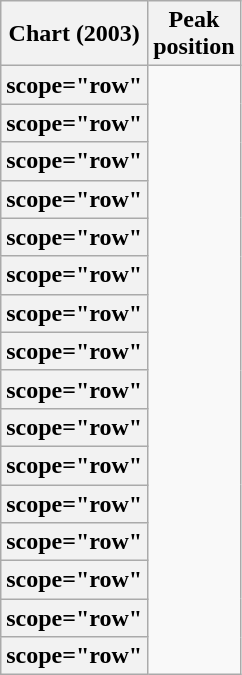<table class="wikitable sortable plainrowheaders" style="text-align:center">
<tr>
<th scope="col">Chart (2003)</th>
<th scope="col">Peak<br>position</th>
</tr>
<tr>
<th>scope="row" </th>
</tr>
<tr>
<th>scope="row" </th>
</tr>
<tr>
<th>scope="row" </th>
</tr>
<tr>
<th>scope="row" </th>
</tr>
<tr>
<th>scope="row" </th>
</tr>
<tr>
<th>scope="row" </th>
</tr>
<tr>
<th>scope="row" </th>
</tr>
<tr>
<th>scope="row" </th>
</tr>
<tr>
<th>scope="row" </th>
</tr>
<tr>
<th>scope="row" </th>
</tr>
<tr>
<th>scope="row" </th>
</tr>
<tr>
<th>scope="row" </th>
</tr>
<tr>
<th>scope="row" </th>
</tr>
<tr>
<th>scope="row" </th>
</tr>
<tr>
<th>scope="row" </th>
</tr>
<tr>
<th>scope="row" </th>
</tr>
</table>
